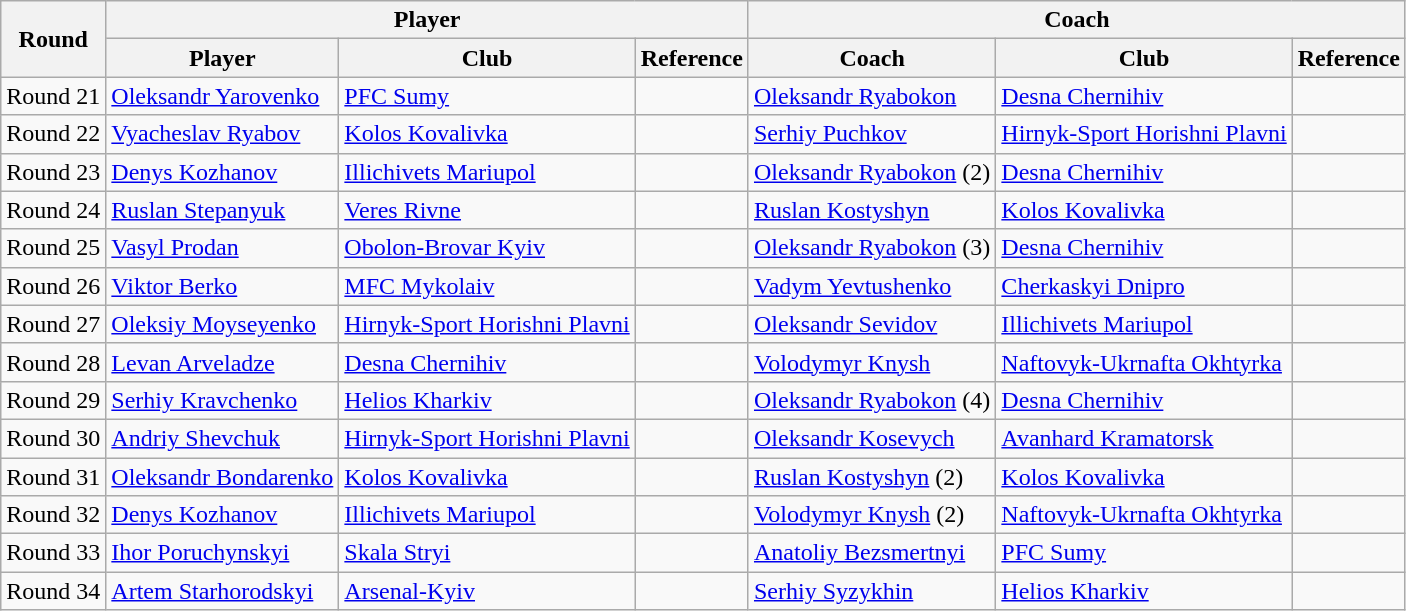<table class="wikitable">
<tr>
<th rowspan="2">Round</th>
<th colspan="3">Player</th>
<th colspan="3">Coach</th>
</tr>
<tr>
<th>Player</th>
<th>Club</th>
<th>Reference</th>
<th>Coach</th>
<th>Club</th>
<th>Reference</th>
</tr>
<tr>
<td>Round 21</td>
<td> <a href='#'>Oleksandr Yarovenko</a></td>
<td><a href='#'>PFC Sumy</a></td>
<td align=center></td>
<td> <a href='#'>Oleksandr Ryabokon</a></td>
<td><a href='#'>Desna Chernihiv</a></td>
<td align=center></td>
</tr>
<tr>
<td>Round 22</td>
<td> <a href='#'>Vyacheslav Ryabov</a></td>
<td><a href='#'>Kolos Kovalivka</a></td>
<td align=center></td>
<td> <a href='#'>Serhiy Puchkov</a></td>
<td><a href='#'>Hirnyk-Sport Horishni Plavni</a></td>
<td align=center></td>
</tr>
<tr>
<td>Round 23</td>
<td> <a href='#'>Denys Kozhanov</a></td>
<td><a href='#'>Illichivets Mariupol</a></td>
<td align=center></td>
<td> <a href='#'>Oleksandr Ryabokon</a> (2)</td>
<td><a href='#'>Desna Chernihiv</a></td>
<td align=center></td>
</tr>
<tr>
<td>Round 24</td>
<td> <a href='#'>Ruslan Stepanyuk</a></td>
<td><a href='#'>Veres Rivne</a></td>
<td align=center></td>
<td> <a href='#'>Ruslan Kostyshyn</a></td>
<td><a href='#'>Kolos Kovalivka</a></td>
<td align=center></td>
</tr>
<tr>
<td>Round 25</td>
<td> <a href='#'>Vasyl Prodan</a></td>
<td><a href='#'>Obolon-Brovar Kyiv</a></td>
<td align=center></td>
<td> <a href='#'>Oleksandr Ryabokon</a> (3)</td>
<td><a href='#'>Desna Chernihiv</a></td>
<td align=center></td>
</tr>
<tr>
<td>Round 26</td>
<td> <a href='#'>Viktor Berko</a></td>
<td><a href='#'>MFC Mykolaiv</a></td>
<td align=center></td>
<td> <a href='#'>Vadym Yevtushenko</a></td>
<td><a href='#'>Cherkaskyi Dnipro</a></td>
<td align=center></td>
</tr>
<tr>
<td>Round 27</td>
<td> <a href='#'>Oleksiy Moyseyenko</a></td>
<td><a href='#'>Hirnyk-Sport Horishni Plavni</a></td>
<td align=center></td>
<td> <a href='#'>Oleksandr Sevidov</a></td>
<td><a href='#'>Illichivets Mariupol</a></td>
<td align=center></td>
</tr>
<tr>
<td>Round 28</td>
<td> <a href='#'>Levan Arveladze</a></td>
<td><a href='#'>Desna Chernihiv</a></td>
<td align=center></td>
<td> <a href='#'>Volodymyr Knysh</a></td>
<td><a href='#'>Naftovyk-Ukrnafta Okhtyrka</a></td>
<td align=center></td>
</tr>
<tr>
<td>Round 29</td>
<td> <a href='#'>Serhiy Kravchenko</a></td>
<td><a href='#'>Helios Kharkiv</a></td>
<td align=center></td>
<td> <a href='#'>Oleksandr Ryabokon</a> (4)</td>
<td><a href='#'>Desna Chernihiv</a></td>
<td align=center></td>
</tr>
<tr>
<td>Round 30</td>
<td> <a href='#'>Andriy Shevchuk</a></td>
<td><a href='#'>Hirnyk-Sport Horishni Plavni</a></td>
<td align=center></td>
<td> <a href='#'>Oleksandr Kosevych</a></td>
<td><a href='#'>Avanhard Kramatorsk</a></td>
<td align=center></td>
</tr>
<tr>
<td>Round 31</td>
<td> <a href='#'>Oleksandr Bondarenko</a></td>
<td><a href='#'>Kolos Kovalivka</a></td>
<td align=center></td>
<td> <a href='#'>Ruslan Kostyshyn</a> (2)</td>
<td><a href='#'>Kolos Kovalivka</a></td>
<td align=center></td>
</tr>
<tr>
<td>Round 32</td>
<td> <a href='#'>Denys Kozhanov</a></td>
<td><a href='#'>Illichivets Mariupol</a></td>
<td align=center></td>
<td> <a href='#'>Volodymyr Knysh</a> (2)</td>
<td><a href='#'>Naftovyk-Ukrnafta Okhtyrka</a></td>
<td align=center></td>
</tr>
<tr>
<td>Round 33</td>
<td> <a href='#'>Ihor Poruchynskyi</a></td>
<td><a href='#'>Skala Stryi</a></td>
<td align=center></td>
<td> <a href='#'>Anatoliy Bezsmertnyi</a></td>
<td><a href='#'>PFC Sumy</a></td>
<td align=center></td>
</tr>
<tr>
<td>Round 34</td>
<td> <a href='#'>Artem Starhorodskyi</a></td>
<td><a href='#'>Arsenal-Kyiv</a></td>
<td align=center></td>
<td> <a href='#'>Serhiy Syzykhin</a></td>
<td><a href='#'>Helios Kharkiv</a></td>
<td align=center></td>
</tr>
</table>
